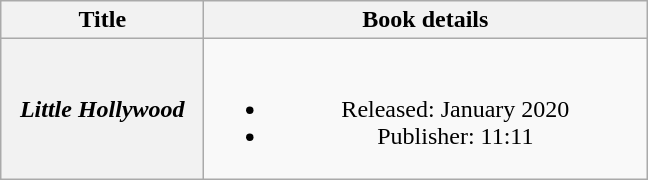<table class="wikitable plainrowheaders" style="text-align:center;">
<tr>
<th scope="col" style="width:8em;">Title</th>
<th scope="col" style="width:18em;">Book details</th>
</tr>
<tr>
<th scope="row"><em>Little Hollywood</em></th>
<td><br><ul><li>Released: January 2020</li><li>Publisher: 11:11</li></ul></td>
</tr>
</table>
